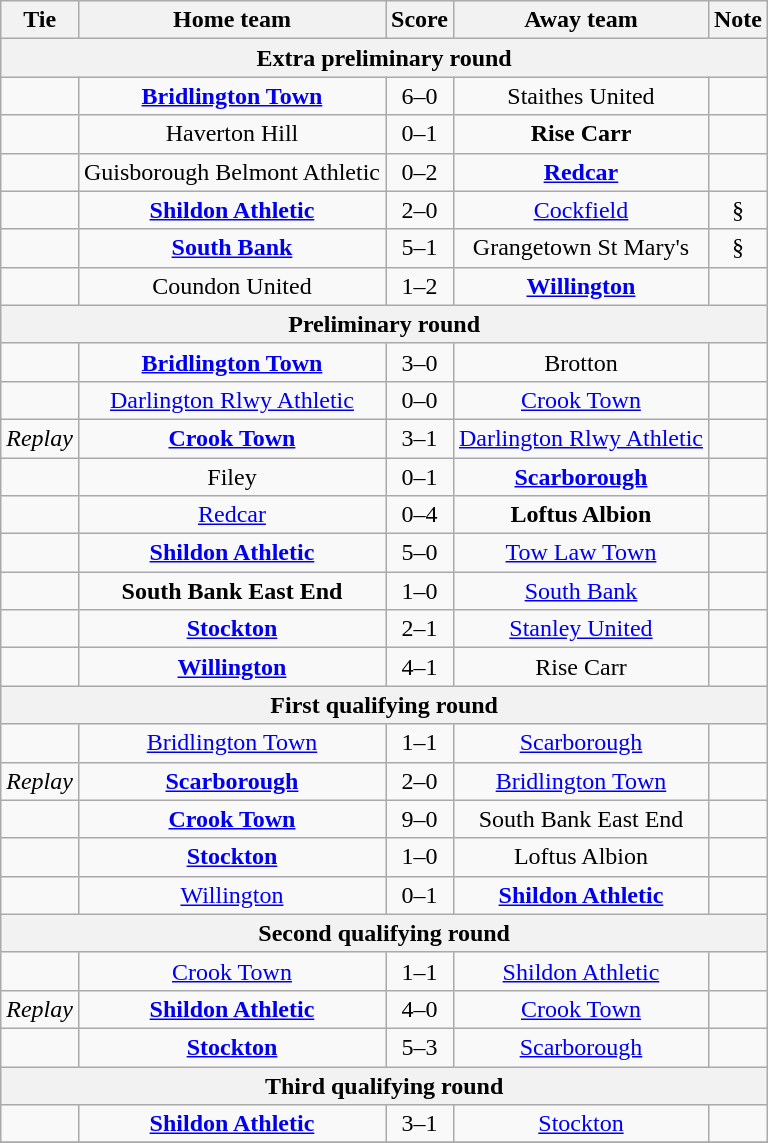<table class="wikitable" style="text-align:center;">
<tr>
<th>Tie</th>
<th>Home team</th>
<th>Score</th>
<th>Away team</th>
<th>Note</th>
</tr>
<tr>
<th colspan=5>Extra preliminary round</th>
</tr>
<tr>
<td></td>
<td><strong><a href='#'>Bridlington Town</a></strong></td>
<td>6–0</td>
<td>Staithes United</td>
<td></td>
</tr>
<tr>
<td></td>
<td>Haverton Hill</td>
<td>0–1</td>
<td><strong>Rise Carr</strong></td>
<td></td>
</tr>
<tr>
<td></td>
<td>Guisborough Belmont Athletic</td>
<td>0–2</td>
<td><strong><a href='#'>Redcar</a></strong></td>
</tr>
<tr>
<td></td>
<td><strong><a href='#'>Shildon Athletic</a></strong></td>
<td>2–0</td>
<td><a href='#'>Cockfield</a></td>
<td>§</td>
</tr>
<tr>
<td></td>
<td><strong><a href='#'>South Bank</a></strong></td>
<td>5–1</td>
<td>Grangetown St Mary's</td>
<td>§</td>
</tr>
<tr>
<td></td>
<td>Coundon United</td>
<td>1–2</td>
<td><strong><a href='#'>Willington</a></strong></td>
</tr>
<tr>
<th colspan=5>Preliminary round</th>
</tr>
<tr>
<td></td>
<td><strong><a href='#'>Bridlington Town</a></strong></td>
<td>3–0</td>
<td>Brotton</td>
<td></td>
</tr>
<tr>
<td></td>
<td><a href='#'>Darlington Rlwy Athletic</a></td>
<td>0–0</td>
<td><a href='#'>Crook Town</a></td>
<td></td>
</tr>
<tr>
<td><em>Replay</em></td>
<td><strong><a href='#'>Crook Town</a></strong></td>
<td>3–1</td>
<td><a href='#'>Darlington Rlwy Athletic</a></td>
<td></td>
</tr>
<tr>
<td></td>
<td>Filey</td>
<td>0–1</td>
<td><strong><a href='#'>Scarborough</a></strong></td>
<td></td>
</tr>
<tr>
<td></td>
<td><a href='#'>Redcar</a></td>
<td>0–4</td>
<td><strong>Loftus Albion</strong></td>
<td></td>
</tr>
<tr>
<td></td>
<td><strong><a href='#'>Shildon Athletic</a></strong></td>
<td>5–0</td>
<td><a href='#'>Tow Law Town</a></td>
<td></td>
</tr>
<tr>
<td></td>
<td><strong>South Bank East End</strong></td>
<td>1–0</td>
<td><a href='#'>South Bank</a></td>
<td></td>
</tr>
<tr>
<td></td>
<td><strong><a href='#'>Stockton</a></strong></td>
<td>2–1</td>
<td><a href='#'>Stanley United</a></td>
<td></td>
</tr>
<tr>
<td></td>
<td><strong><a href='#'>Willington</a></strong></td>
<td>4–1</td>
<td>Rise Carr</td>
<td></td>
</tr>
<tr>
<th colspan=5>First qualifying round</th>
</tr>
<tr>
<td></td>
<td><a href='#'>Bridlington Town</a></td>
<td>1–1</td>
<td><a href='#'>Scarborough</a></td>
<td></td>
</tr>
<tr>
<td><em>Replay</em></td>
<td><strong><a href='#'>Scarborough</a></strong></td>
<td>2–0</td>
<td><a href='#'>Bridlington Town</a></td>
<td></td>
</tr>
<tr>
<td></td>
<td><strong><a href='#'>Crook Town</a></strong></td>
<td>9–0</td>
<td>South Bank East End</td>
<td></td>
</tr>
<tr>
<td></td>
<td><strong><a href='#'>Stockton</a></strong></td>
<td>1–0</td>
<td>Loftus Albion</td>
<td></td>
</tr>
<tr>
<td></td>
<td><a href='#'>Willington</a></td>
<td>0–1</td>
<td><strong><a href='#'>Shildon Athletic</a></strong></td>
<td></td>
</tr>
<tr>
<th colspan=5>Second qualifying round</th>
</tr>
<tr>
<td></td>
<td><a href='#'>Crook Town</a></td>
<td>1–1</td>
<td><a href='#'>Shildon Athletic</a></td>
<td></td>
</tr>
<tr>
<td><em>Replay</em></td>
<td><strong><a href='#'>Shildon Athletic</a></strong></td>
<td>4–0</td>
<td><a href='#'>Crook Town</a></td>
<td></td>
</tr>
<tr>
<td></td>
<td><strong><a href='#'>Stockton</a></strong></td>
<td>5–3</td>
<td><a href='#'>Scarborough</a></td>
<td></td>
</tr>
<tr>
<th colspan=5>Third qualifying round</th>
</tr>
<tr>
<td></td>
<td><strong><a href='#'>Shildon Athletic</a></strong></td>
<td>3–1</td>
<td><a href='#'>Stockton</a></td>
<td></td>
</tr>
<tr>
</tr>
</table>
